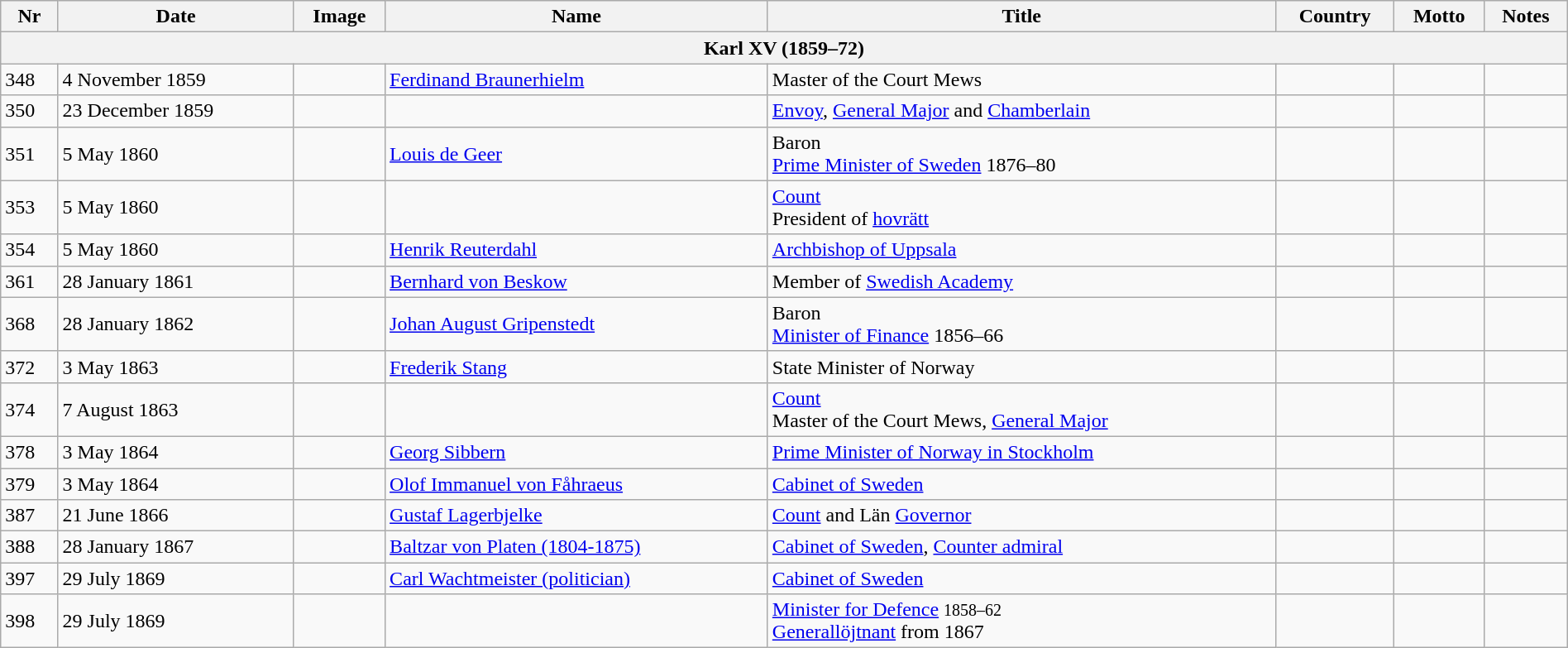<table class="wikitable" width=100%>
<tr>
<th>Nr</th>
<th>Date</th>
<th>Image</th>
<th>Name</th>
<th>Title</th>
<th>Country</th>
<th>Motto</th>
<th>Notes</th>
</tr>
<tr>
<th colspan=8>Karl XV (1859–72)</th>
</tr>
<tr>
<td>348</td>
<td>4 November 1859</td>
<td></td>
<td><a href='#'>Ferdinand Braunerhielm</a></td>
<td>Master of the Court Mews</td>
<td></td>
<td></td>
<td></td>
</tr>
<tr>
<td>350</td>
<td>23 December 1859</td>
<td></td>
<td></td>
<td><a href='#'>Envoy</a>, <a href='#'>General Major</a> and <a href='#'>Chamberlain</a></td>
<td></td>
<td></td>
<td></td>
</tr>
<tr>
<td>351</td>
<td>5 May 1860</td>
<td></td>
<td><a href='#'>Louis de Geer</a></td>
<td>Baron<br><a href='#'>Prime Minister of Sweden</a> 1876–80</td>
<td></td>
<td></td>
<td></td>
</tr>
<tr>
<td>353</td>
<td>5 May 1860</td>
<td></td>
<td></td>
<td><a href='#'>Count</a><br>President of <a href='#'>hovrätt</a></td>
<td></td>
<td></td>
<td></td>
</tr>
<tr>
<td>354</td>
<td>5 May 1860</td>
<td></td>
<td><a href='#'>Henrik Reuterdahl</a></td>
<td><a href='#'>Archbishop of Uppsala</a></td>
<td></td>
<td></td>
<td></td>
</tr>
<tr>
<td>361</td>
<td>28 January 1861</td>
<td></td>
<td><a href='#'>Bernhard von Beskow</a></td>
<td>Member of <a href='#'>Swedish Academy</a></td>
<td></td>
<td></td>
<td></td>
</tr>
<tr>
<td>368</td>
<td>28 January 1862</td>
<td></td>
<td><a href='#'>Johan August Gripenstedt</a></td>
<td>Baron<br><a href='#'>Minister of Finance</a> 1856–66</td>
<td></td>
<td></td>
<td></td>
</tr>
<tr>
<td>372</td>
<td>3 May 1863</td>
<td></td>
<td><a href='#'>Frederik Stang</a></td>
<td>State Minister of Norway</td>
<td></td>
<td></td>
<td></td>
</tr>
<tr>
<td>374</td>
<td>7 August 1863</td>
<td></td>
<td></td>
<td><a href='#'>Count</a><br>Master of the Court Mews, <a href='#'>General Major</a></td>
<td></td>
<td></td>
<td></td>
</tr>
<tr>
<td>378</td>
<td>3 May 1864</td>
<td></td>
<td><a href='#'>Georg Sibbern</a></td>
<td><a href='#'>Prime Minister of Norway in Stockholm</a></td>
<td></td>
<td></td>
<td></td>
</tr>
<tr>
<td>379</td>
<td>3 May 1864</td>
<td></td>
<td><a href='#'>Olof Immanuel von Fåhraeus</a></td>
<td><a href='#'>Cabinet of Sweden</a></td>
<td></td>
<td></td>
<td></td>
</tr>
<tr>
<td>387</td>
<td>21 June 1866</td>
<td></td>
<td><a href='#'>Gustaf Lagerbjelke</a></td>
<td><a href='#'>Count</a> and Län <a href='#'>Governor</a></td>
<td></td>
<td></td>
<td></td>
</tr>
<tr>
<td>388</td>
<td>28 January 1867</td>
<td></td>
<td><a href='#'>Baltzar von Platen (1804-1875)</a></td>
<td><a href='#'>Cabinet of Sweden</a>, <a href='#'>Counter admiral</a></td>
<td></td>
<td></td>
<td></td>
</tr>
<tr>
<td>397</td>
<td>29 July 1869</td>
<td></td>
<td><a href='#'>Carl Wachtmeister (politician)</a></td>
<td><a href='#'>Cabinet of Sweden</a></td>
<td></td>
<td></td>
<td></td>
</tr>
<tr>
<td>398</td>
<td>29 July 1869</td>
<td></td>
<td></td>
<td><a href='#'>Minister for Defence</a> <small>1858–62</small><br><a href='#'>Generallöjtnant</a> from 1867</td>
<td></td>
<td></td>
<td></td>
</tr>
</table>
